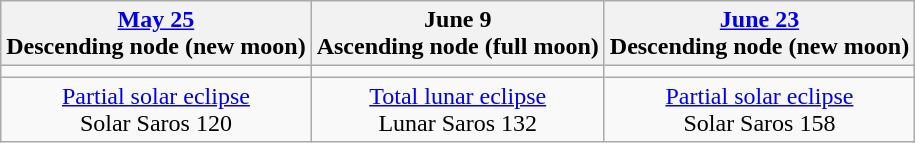<table class="wikitable">
<tr>
<th><a href='#'>May 25</a><br>Descending node (new moon)<br></th>
<th>June 9<br>Ascending node (full moon)<br></th>
<th><a href='#'>June 23</a><br>Descending node (new moon)<br></th>
</tr>
<tr>
<td></td>
<td></td>
<td></td>
</tr>
<tr align=center>
<td><a href='#'>Partial solar eclipse</a><br>Solar Saros 120</td>
<td><a href='#'>Total lunar eclipse</a><br>Lunar Saros 132</td>
<td><a href='#'>Partial solar eclipse</a><br>Solar Saros 158</td>
</tr>
</table>
